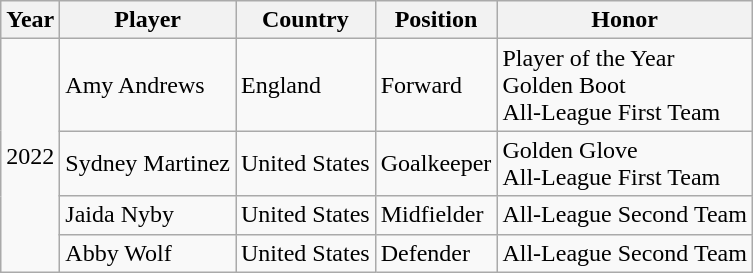<table class="wikitable">
<tr>
<th>Year</th>
<th>Player</th>
<th>Country</th>
<th>Position</th>
<th>Honor</th>
</tr>
<tr>
<td rowspan=4>2022</td>
<td>Amy Andrews</td>
<td> England</td>
<td>Forward</td>
<td>Player of the Year<br>Golden Boot<br>All-League First Team</td>
</tr>
<tr>
<td>Sydney Martinez</td>
<td> United States</td>
<td>Goalkeeper</td>
<td>Golden Glove<br>All-League First Team</td>
</tr>
<tr>
<td>Jaida Nyby</td>
<td> United States</td>
<td>Midfielder</td>
<td>All-League Second Team</td>
</tr>
<tr>
<td>Abby Wolf</td>
<td> United States</td>
<td>Defender</td>
<td>All-League Second Team</td>
</tr>
</table>
